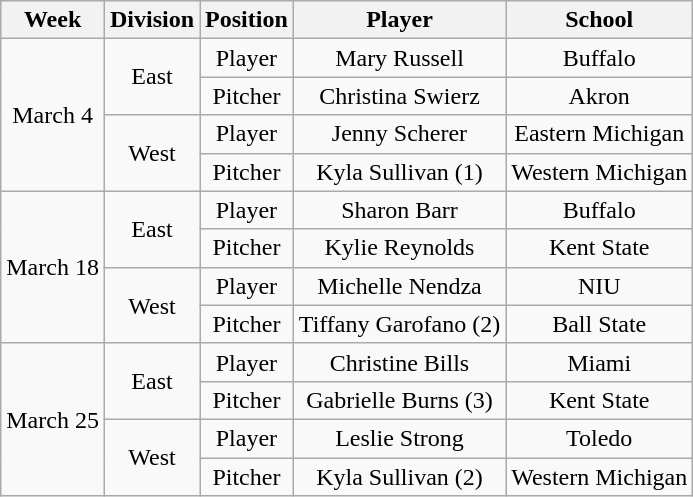<table class="wikitable" style="text-align:center;">
<tr>
<th>Week</th>
<th>Division</th>
<th>Position</th>
<th>Player</th>
<th>School</th>
</tr>
<tr>
<td rowspan=4>March 4</td>
<td rowspan=2>East</td>
<td>Player</td>
<td>Mary Russell</td>
<td>Buffalo</td>
</tr>
<tr>
<td>Pitcher</td>
<td>Christina Swierz</td>
<td>Akron</td>
</tr>
<tr>
<td rowspan=2>West</td>
<td>Player</td>
<td>Jenny Scherer</td>
<td>Eastern Michigan</td>
</tr>
<tr>
<td>Pitcher</td>
<td>Kyla Sullivan (1)</td>
<td>Western Michigan</td>
</tr>
<tr>
<td rowspan=4>March 18</td>
<td rowspan=2>East</td>
<td>Player</td>
<td>Sharon Barr</td>
<td>Buffalo</td>
</tr>
<tr>
<td>Pitcher</td>
<td>Kylie Reynolds</td>
<td>Kent State</td>
</tr>
<tr>
<td rowspan=2>West</td>
<td>Player</td>
<td>Michelle Nendza</td>
<td>NIU</td>
</tr>
<tr>
<td>Pitcher</td>
<td>Tiffany Garofano (2)</td>
<td>Ball State</td>
</tr>
<tr>
<td rowspan=4>March 25</td>
<td rowspan=2>East</td>
<td>Player</td>
<td>Christine Bills</td>
<td>Miami</td>
</tr>
<tr>
<td>Pitcher</td>
<td>Gabrielle Burns (3)</td>
<td>Kent State</td>
</tr>
<tr>
<td rowspan=2>West</td>
<td>Player</td>
<td>Leslie Strong</td>
<td>Toledo</td>
</tr>
<tr>
<td>Pitcher</td>
<td>Kyla Sullivan (2)</td>
<td>Western Michigan</td>
</tr>
</table>
